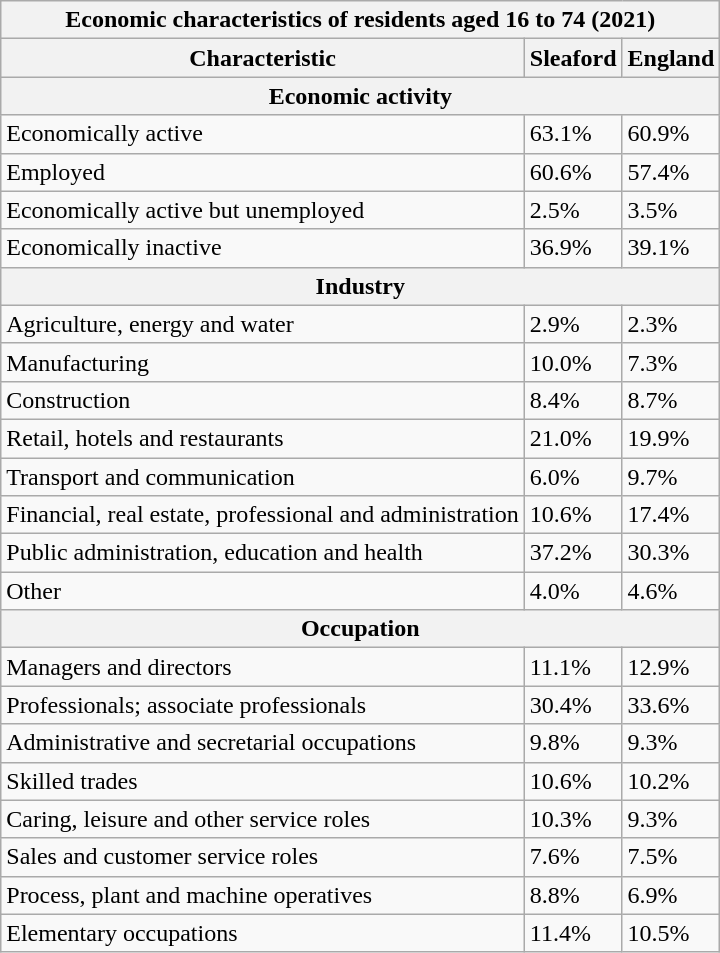<table class="wikitable mw-collapsible mw-collapsed floatright">
<tr>
<th colspan="3">Economic characteristics of residents aged 16 to 74 (2021)</th>
</tr>
<tr>
<th>Characteristic</th>
<th>Sleaford</th>
<th>England</th>
</tr>
<tr>
<th colspan="3">Economic activity</th>
</tr>
<tr>
<td>Economically active</td>
<td>63.1%</td>
<td>60.9%</td>
</tr>
<tr>
<td>Employed</td>
<td>60.6%</td>
<td>57.4%</td>
</tr>
<tr>
<td>Economically active but unemployed</td>
<td>2.5%</td>
<td>3.5%</td>
</tr>
<tr>
<td>Economically inactive</td>
<td>36.9%</td>
<td>39.1%</td>
</tr>
<tr>
<th colspan="3">Industry</th>
</tr>
<tr>
<td>Agriculture, energy and water</td>
<td>2.9%</td>
<td>2.3%</td>
</tr>
<tr>
<td>Manufacturing</td>
<td>10.0%</td>
<td>7.3%</td>
</tr>
<tr>
<td>Construction</td>
<td>8.4%</td>
<td>8.7%</td>
</tr>
<tr>
<td>Retail, hotels and restaurants</td>
<td>21.0%</td>
<td>19.9%</td>
</tr>
<tr>
<td>Transport and communication</td>
<td>6.0%</td>
<td>9.7%</td>
</tr>
<tr>
<td>Financial, real estate, professional and administration</td>
<td>10.6%</td>
<td>17.4%</td>
</tr>
<tr>
<td>Public administration, education and health</td>
<td>37.2%</td>
<td>30.3%</td>
</tr>
<tr>
<td>Other</td>
<td>4.0%</td>
<td>4.6%</td>
</tr>
<tr>
<th colspan="3">Occupation</th>
</tr>
<tr>
<td>Managers and directors</td>
<td>11.1%</td>
<td>12.9%</td>
</tr>
<tr>
<td>Professionals; associate professionals</td>
<td>30.4%</td>
<td>33.6%</td>
</tr>
<tr>
<td>Administrative and secretarial occupations</td>
<td>9.8%</td>
<td>9.3%</td>
</tr>
<tr>
<td>Skilled trades</td>
<td>10.6%</td>
<td>10.2%</td>
</tr>
<tr>
<td>Caring, leisure and other service roles</td>
<td>10.3%</td>
<td>9.3%</td>
</tr>
<tr>
<td>Sales and customer service roles</td>
<td>7.6%</td>
<td>7.5%</td>
</tr>
<tr>
<td>Process, plant and machine operatives</td>
<td>8.8%</td>
<td>6.9%</td>
</tr>
<tr>
<td>Elementary occupations</td>
<td>11.4%</td>
<td>10.5%</td>
</tr>
</table>
